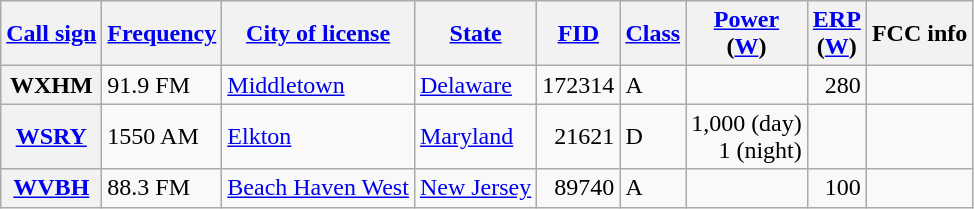<table class="wikitable sortable">
<tr>
<th scope="col"><a href='#'>Call sign</a></th>
<th scope="col" data-sort-type="number"><a href='#'>Frequency</a></th>
<th scope="col"><a href='#'>City of license</a></th>
<th scope="col"><a href='#'>State</a></th>
<th scope="col" data-sort-type="number"><a href='#'>FID</a></th>
<th scope="col"><a href='#'>Class</a></th>
<th scope="col" data-sort-type="number"><a href='#'>Power</a><br>(<a href='#'>W</a>)</th>
<th scope="col" data-sort-type="number"><a href='#'>ERP</a><br>(<a href='#'>W</a>)</th>
<th scope="col" class="unsortable">FCC info</th>
</tr>
<tr>
<th scope="row">WXHM</th>
<td>91.9 FM</td>
<td><a href='#'>Middletown</a></td>
<td><a href='#'>Delaware</a></td>
<td style="text-align: right;">172314</td>
<td>A</td>
<td></td>
<td style="text-align: right;">280</td>
<td></td>
</tr>
<tr>
<th scope="row"><a href='#'>WSRY</a></th>
<td>1550 AM</td>
<td><a href='#'>Elkton</a></td>
<td><a href='#'>Maryland</a></td>
<td style="text-align: right;">21621</td>
<td>D</td>
<td style="text-align: right;">1,000 (day)<br>1 (night)</td>
<td></td>
<td></td>
</tr>
<tr>
<th scope="row"><a href='#'>WVBH</a></th>
<td>88.3 FM</td>
<td><a href='#'>Beach Haven West</a></td>
<td><a href='#'>New Jersey</a></td>
<td style="text-align: right;">89740</td>
<td>A</td>
<td></td>
<td style="text-align: right;">100</td>
<td></td>
</tr>
</table>
